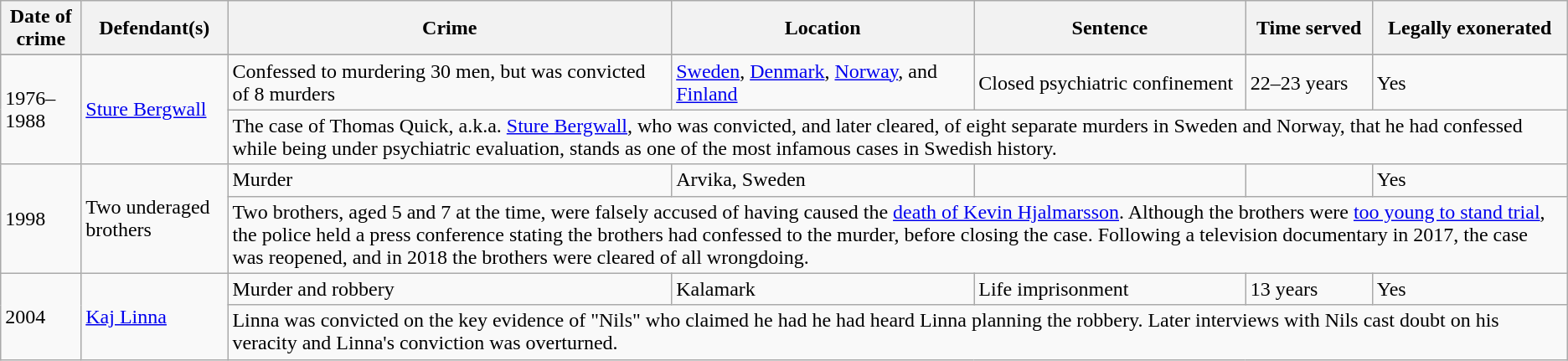<table class="wikitable sortable">
<tr>
<th>Date of crime</th>
<th>Defendant(s)</th>
<th>Crime</th>
<th>Location</th>
<th>Sentence</th>
<th>Time served</th>
<th>Legally exonerated</th>
</tr>
<tr>
</tr>
<tr ->
<td rowspan="2">1976–1988</td>
<td rowspan="2"><a href='#'>Sture Bergwall</a></td>
<td>Confessed to murdering 30 men, but was convicted of 8 murders</td>
<td><a href='#'>Sweden</a>, <a href='#'>Denmark</a>, <a href='#'>Norway</a>, and <a href='#'>Finland</a></td>
<td>Closed psychiatric confinement</td>
<td>22–23 years</td>
<td>Yes</td>
</tr>
<tr>
<td colspan=5>The case of Thomas Quick, a.k.a. <a href='#'>Sture Bergwall</a>, who was convicted, and later cleared, of eight separate murders in Sweden and Norway, that he had confessed while being under psychiatric evaluation, stands as one of the most infamous cases in Swedish history.</td>
</tr>
<tr ->
<td rowspan="2">1998</td>
<td rowspan="2">Two underaged brothers</td>
<td>Murder</td>
<td>Arvika, Sweden</td>
<td></td>
<td></td>
<td>Yes</td>
</tr>
<tr>
<td colspan=5>Two brothers, aged 5 and 7 at the time, were falsely accused of having caused the <a href='#'>death of Kevin Hjalmarsson</a>. Although the brothers were <a href='#'>too young to stand trial</a>, the police held a press conference stating the brothers had confessed to the murder, before closing the case. Following a television documentary in 2017, the case was reopened, and in 2018 the brothers were cleared of all wrongdoing.</td>
</tr>
<tr ->
<td rowspan="2">2004</td>
<td rowspan="2"><a href='#'>Kaj Linna</a></td>
<td>Murder and robbery</td>
<td>Kalamark</td>
<td>Life imprisonment</td>
<td>13 years</td>
<td>Yes</td>
</tr>
<tr>
<td colspan=5>Linna was convicted on the key evidence of "Nils" who claimed he had he had heard Linna planning the robbery. Later interviews with Nils cast doubt on his veracity and Linna's conviction was overturned.</td>
</tr>
</table>
